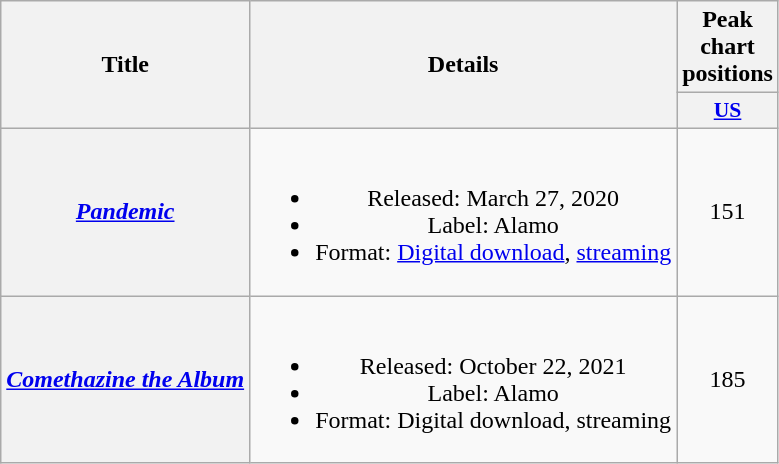<table class="wikitable plainrowheaders" style="text-align:center">
<tr>
<th scope="col" rowspan="2">Title</th>
<th scope="col" rowspan="2">Details</th>
<th scope="col" colspan="1">Peak chart positions</th>
</tr>
<tr>
<th scope="col" style="width:3.5em;font-size:90%;"><a href='#'>US</a><br></th>
</tr>
<tr>
<th scope="row"><em><a href='#'>Pandemic</a></em></th>
<td><br><ul><li>Released: March 27, 2020</li><li>Label: Alamo</li><li>Format: <a href='#'>Digital download</a>, <a href='#'>streaming</a></li></ul></td>
<td>151<br></td>
</tr>
<tr>
<th scope="row"><em><a href='#'>Comethazine the Album</a></em></th>
<td><br><ul><li>Released: October 22, 2021</li><li>Label: Alamo</li><li>Format: Digital download, streaming</li></ul></td>
<td>185<br></td>
</tr>
</table>
